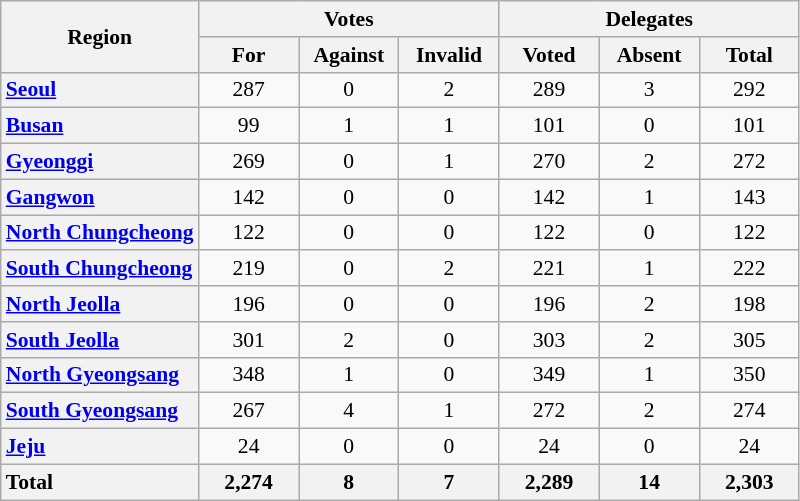<table class="wikitable" style="text-align:center; font-size: 0.9em;">
<tr>
<th rowspan="2">Region</th>
<th colspan="3">Votes</th>
<th colspan="3">Delegates</th>
</tr>
<tr>
<th style="width:60px;">For</th>
<th style="width:60px;">Against</th>
<th style="width:60px;">Invalid</th>
<th style="width:60px;">Voted</th>
<th style="width:60px;">Absent</th>
<th style="width:60px;">Total</th>
</tr>
<tr>
<th style="text-align: left;"><a href='#'>Seoul</a></th>
<td>287</td>
<td>0</td>
<td>2</td>
<td>289</td>
<td>3</td>
<td>292</td>
</tr>
<tr>
<th style="text-align: left;"><a href='#'>Busan</a></th>
<td>99</td>
<td>1</td>
<td>1</td>
<td>101</td>
<td>0</td>
<td>101</td>
</tr>
<tr>
<th style="text-align: left;"><a href='#'>Gyeonggi</a></th>
<td>269</td>
<td>0</td>
<td>1</td>
<td>270</td>
<td>2</td>
<td>272</td>
</tr>
<tr>
<th style="text-align: left;"><a href='#'>Gangwon</a></th>
<td>142</td>
<td>0</td>
<td>0</td>
<td>142</td>
<td>1</td>
<td>143</td>
</tr>
<tr>
<th style="text-align: left;"><a href='#'>North Chungcheong</a></th>
<td>122</td>
<td>0</td>
<td>0</td>
<td>122</td>
<td>0</td>
<td>122</td>
</tr>
<tr>
<th style="text-align: left;"><a href='#'>South Chungcheong</a></th>
<td>219</td>
<td>0</td>
<td>2</td>
<td>221</td>
<td>1</td>
<td>222</td>
</tr>
<tr>
<th style="text-align: left;"><a href='#'>North Jeolla</a></th>
<td>196</td>
<td>0</td>
<td>0</td>
<td>196</td>
<td>2</td>
<td>198</td>
</tr>
<tr>
<th style="text-align: left;"><a href='#'>South Jeolla</a></th>
<td>301</td>
<td>2</td>
<td>0</td>
<td>303</td>
<td>2</td>
<td>305</td>
</tr>
<tr>
<th style="text-align: left;"><a href='#'>North Gyeongsang</a></th>
<td>348</td>
<td>1</td>
<td>0</td>
<td>349</td>
<td>1</td>
<td>350</td>
</tr>
<tr>
<th style="text-align: left;"><a href='#'>South Gyeongsang</a></th>
<td>267</td>
<td>4</td>
<td>1</td>
<td>272</td>
<td>2</td>
<td>274</td>
</tr>
<tr>
<th style="text-align: left;"><a href='#'>Jeju</a></th>
<td>24</td>
<td>0</td>
<td>0</td>
<td>24</td>
<td>0</td>
<td>24</td>
</tr>
<tr class="sortbottom">
<th style="text-align: left;">Total</th>
<th>2,274</th>
<th>8</th>
<th>7</th>
<th>2,289</th>
<th>14</th>
<th>2,303</th>
</tr>
</table>
